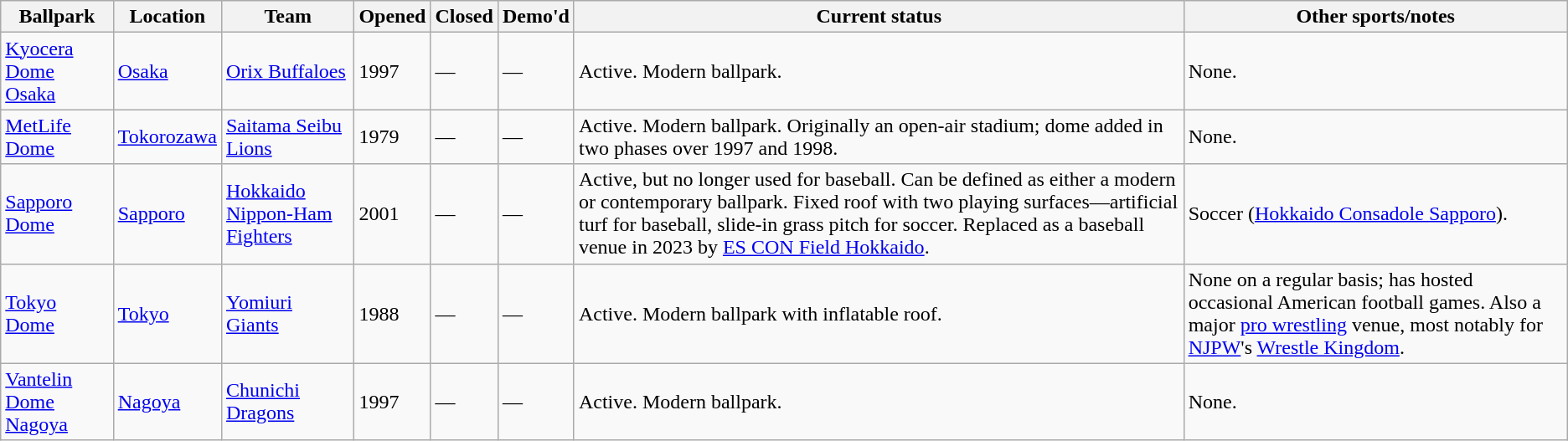<table class="wikitable sortable">
<tr>
<th>Ballpark</th>
<th>Location</th>
<th>Team</th>
<th>Opened</th>
<th>Closed</th>
<th>Demo'd</th>
<th>Current status</th>
<th>Other sports/notes</th>
</tr>
<tr>
<td><a href='#'>Kyocera Dome Osaka</a></td>
<td><a href='#'>Osaka</a></td>
<td><a href='#'>Orix Buffaloes</a></td>
<td>1997</td>
<td>—</td>
<td>—</td>
<td>Active. Modern ballpark.</td>
<td>None.</td>
</tr>
<tr>
<td><a href='#'>MetLife Dome</a></td>
<td><a href='#'>Tokorozawa</a></td>
<td><a href='#'>Saitama Seibu Lions</a></td>
<td>1979</td>
<td>—</td>
<td>—</td>
<td>Active. Modern ballpark. Originally an open-air stadium; dome added in two phases over 1997 and 1998.</td>
<td>None.</td>
</tr>
<tr>
<td><a href='#'>Sapporo Dome</a></td>
<td><a href='#'>Sapporo</a></td>
<td><a href='#'>Hokkaido Nippon-Ham Fighters</a></td>
<td>2001</td>
<td>—</td>
<td>—</td>
<td>Active, but no longer used for baseball. Can be defined as either a modern or contemporary ballpark. Fixed roof with two playing surfaces—artificial turf for baseball, slide-in grass pitch for soccer. Replaced as a baseball venue in 2023 by <a href='#'>ES CON Field Hokkaido</a>.</td>
<td>Soccer (<a href='#'>Hokkaido Consadole Sapporo</a>).</td>
</tr>
<tr>
<td><a href='#'>Tokyo Dome</a></td>
<td><a href='#'>Tokyo</a></td>
<td><a href='#'>Yomiuri Giants</a></td>
<td>1988</td>
<td>—</td>
<td>—</td>
<td>Active. Modern ballpark with inflatable roof.</td>
<td>None on a regular basis; has hosted occasional American football games. Also a major <a href='#'>pro wrestling</a> venue, most notably for <a href='#'>NJPW</a>'s <a href='#'>Wrestle Kingdom</a>.</td>
</tr>
<tr>
<td><a href='#'>Vantelin Dome Nagoya</a></td>
<td><a href='#'>Nagoya</a></td>
<td><a href='#'>Chunichi Dragons</a></td>
<td>1997</td>
<td>—</td>
<td>—</td>
<td>Active. Modern ballpark.</td>
<td>None.</td>
</tr>
</table>
